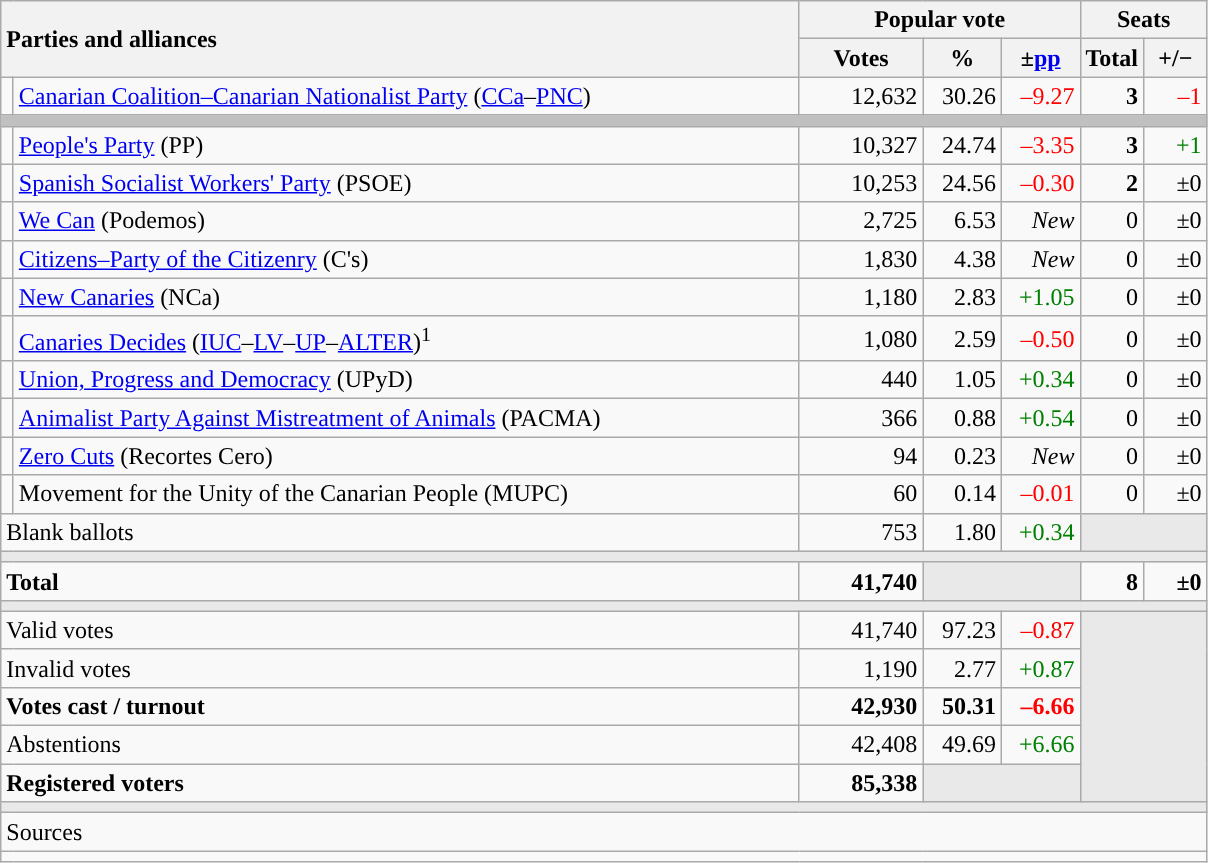<table class="wikitable" style="text-align:right;">
<tr>
<th style="text-align:left;" rowspan="2" colspan="2" width="525">Parties and alliances</th>
<th colspan="3">Popular vote</th>
<th colspan="2">Seats</th>
</tr>
<tr>
<th width="75">Votes</th>
<th width="45">%</th>
<th width="45">±<a href='#'>pp</a></th>
<th width="35">Total</th>
<th width="35">+/−</th>
</tr>
<tr>
<td width="1" style="color:inherit;background:"></td>
<td align="left"><a href='#'>Canarian Coalition–Canarian Nationalist Party</a> (<a href='#'>CCa</a>–<a href='#'>PNC</a>)</td>
<td>12,632</td>
<td>30.26</td>
<td style="color:red;">–9.27</td>
<td><strong>3</strong></td>
<td style="color:red;">–1</td>
</tr>
<tr>
<td colspan="7" bgcolor="#C0C0C0"></td>
</tr>
<tr>
<td style="color:inherit;background:"></td>
<td align="left"><a href='#'>People's Party</a> (PP)</td>
<td>10,327</td>
<td>24.74</td>
<td style="color:red;">–3.35</td>
<td><strong>3</strong></td>
<td style="color:green;">+1</td>
</tr>
<tr>
<td style="color:inherit;background:"></td>
<td align="left"><a href='#'>Spanish Socialist Workers' Party</a> (PSOE)</td>
<td>10,253</td>
<td>24.56</td>
<td style="color:red;">–0.30</td>
<td><strong>2</strong></td>
<td>±0</td>
</tr>
<tr>
<td style="color:inherit;background:"></td>
<td align="left"><a href='#'>We Can</a> (Podemos)</td>
<td>2,725</td>
<td>6.53</td>
<td><em>New</em></td>
<td>0</td>
<td>±0</td>
</tr>
<tr>
<td style="color:inherit;background:"></td>
<td align="left"><a href='#'>Citizens–Party of the Citizenry</a> (C's)</td>
<td>1,830</td>
<td>4.38</td>
<td><em>New</em></td>
<td>0</td>
<td>±0</td>
</tr>
<tr>
<td style="color:inherit;background:"></td>
<td align="left"><a href='#'>New Canaries</a> (NCa)</td>
<td>1,180</td>
<td>2.83</td>
<td style="color:green;">+1.05</td>
<td>0</td>
<td>±0</td>
</tr>
<tr>
<td style="color:inherit;background:"></td>
<td align="left"><a href='#'>Canaries Decides</a> (<a href='#'>IUC</a>–<a href='#'>LV</a>–<a href='#'>UP</a>–<a href='#'>ALTER</a>)<sup>1</sup></td>
<td>1,080</td>
<td>2.59</td>
<td style="color:red;">–0.50</td>
<td>0</td>
<td>±0</td>
</tr>
<tr>
<td style="color:inherit;background:"></td>
<td align="left"><a href='#'>Union, Progress and Democracy</a> (UPyD)</td>
<td>440</td>
<td>1.05</td>
<td style="color:green;">+0.34</td>
<td>0</td>
<td>±0</td>
</tr>
<tr>
<td style="color:inherit;background:"></td>
<td align="left"><a href='#'>Animalist Party Against Mistreatment of Animals</a> (PACMA)</td>
<td>366</td>
<td>0.88</td>
<td style="color:green;">+0.54</td>
<td>0</td>
<td>±0</td>
</tr>
<tr>
<td style="color:inherit;background:"></td>
<td align="left"><a href='#'>Zero Cuts</a> (Recortes Cero)</td>
<td>94</td>
<td>0.23</td>
<td><em>New</em></td>
<td>0</td>
<td>±0</td>
</tr>
<tr>
<td style="color:inherit;background:"></td>
<td align="left">Movement for the Unity of the Canarian People (MUPC)</td>
<td>60</td>
<td>0.14</td>
<td style="color:red;">–0.01</td>
<td>0</td>
<td>±0</td>
</tr>
<tr>
<td align="left" colspan="2">Blank ballots</td>
<td>753</td>
<td>1.80</td>
<td style="color:green;">+0.34</td>
<td bgcolor="#E9E9E9" colspan="2"></td>
</tr>
<tr>
<td colspan="7" bgcolor="#E9E9E9"></td>
</tr>
<tr style="font-weight:bold;">
<td align="left" colspan="2">Total</td>
<td>41,740</td>
<td bgcolor="#E9E9E9" colspan="2"></td>
<td>8</td>
<td>±0</td>
</tr>
<tr>
<td colspan="7" bgcolor="#E9E9E9"></td>
</tr>
<tr>
<td align="left" colspan="2">Valid votes</td>
<td>41,740</td>
<td>97.23</td>
<td style="color:red;">–0.87</td>
<td bgcolor="#E9E9E9" colspan="2" rowspan="5"></td>
</tr>
<tr>
<td align="left" colspan="2">Invalid votes</td>
<td>1,190</td>
<td>2.77</td>
<td style="color:green;">+0.87</td>
</tr>
<tr style="font-weight:bold;">
<td align="left" colspan="2">Votes cast / turnout</td>
<td>42,930</td>
<td>50.31</td>
<td style="color:red;">–6.66</td>
</tr>
<tr>
<td align="left" colspan="2">Abstentions</td>
<td>42,408</td>
<td>49.69</td>
<td style="color:green;">+6.66</td>
</tr>
<tr style="font-weight:bold;">
<td align="left" colspan="2">Registered voters</td>
<td>85,338</td>
<td bgcolor="#E9E9E9" colspan="2"></td>
</tr>
<tr>
<td colspan="7" bgcolor="#E9E9E9"></td>
</tr>
<tr>
<td align="left" colspan="7">Sources</td>
</tr>
<tr>
<td colspan="7" style="text-align:left; max-width:790px;"></td>
</tr>
</table>
